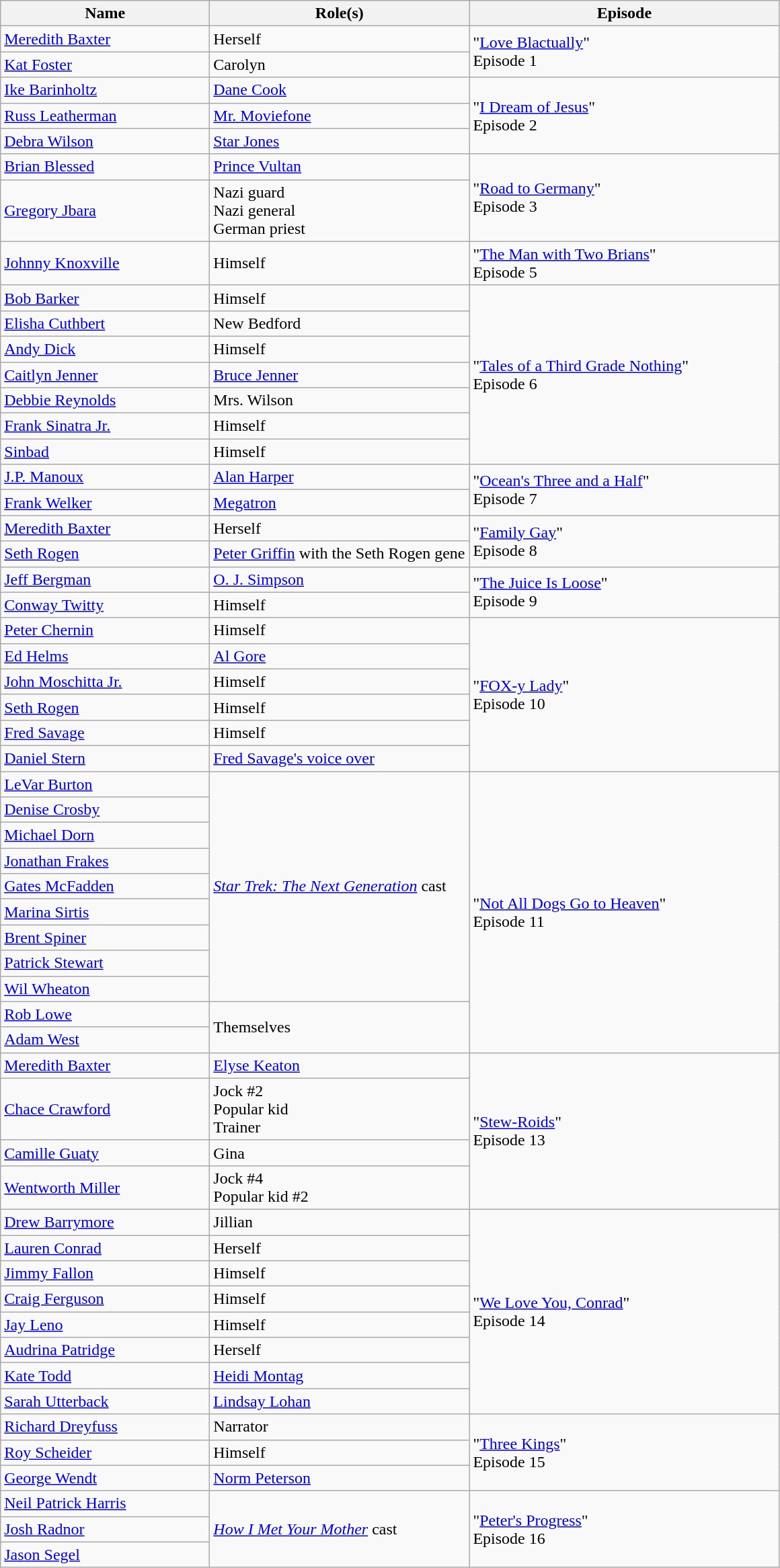<table class="wikitable">
<tr>
<th scope="col" style="width: 200px;">Name</th>
<th scope="col" style="width: 250px;">Role(s)</th>
<th scope="col" style="width: 300px;">Episode</th>
</tr>
<tr>
<td><a href='#'>Meredith Baxter</a></td>
<td>Herself</td>
<td rowspan="2">"<a href='#'>Love Blactually</a>"<br>Episode 1</td>
</tr>
<tr>
<td><a href='#'>Kat Foster</a></td>
<td>Carolyn</td>
</tr>
<tr>
<td><a href='#'>Ike Barinholtz</a></td>
<td><a href='#'>Dane Cook</a></td>
<td rowspan="3">"<a href='#'>I Dream of Jesus</a>"<br>Episode 2</td>
</tr>
<tr>
<td><a href='#'>Russ Leatherman</a></td>
<td><a href='#'>Mr. Moviefone</a></td>
</tr>
<tr>
<td><a href='#'>Debra Wilson</a></td>
<td><a href='#'>Star Jones</a></td>
</tr>
<tr>
<td><a href='#'>Brian Blessed</a></td>
<td><a href='#'>Prince Vultan</a></td>
<td rowspan="2">"<a href='#'>Road to Germany</a>"<br>Episode 3</td>
</tr>
<tr>
<td><a href='#'>Gregory Jbara</a></td>
<td>Nazi guard<br>Nazi general<br>German priest</td>
</tr>
<tr>
<td><a href='#'>Johnny Knoxville</a></td>
<td>Himself</td>
<td>"<a href='#'>The Man with Two Brians</a>"<br>Episode 5</td>
</tr>
<tr>
<td><a href='#'>Bob Barker</a></td>
<td>Himself</td>
<td rowspan="7">"<a href='#'>Tales of a Third Grade Nothing</a>"<br>Episode 6</td>
</tr>
<tr>
<td><a href='#'>Elisha Cuthbert</a></td>
<td>New Bedford</td>
</tr>
<tr>
<td><a href='#'>Andy Dick</a></td>
<td>Himself</td>
</tr>
<tr>
<td><a href='#'>Caitlyn Jenner</a></td>
<td><a href='#'>Bruce Jenner</a></td>
</tr>
<tr>
<td><a href='#'>Debbie Reynolds</a></td>
<td>Mrs. Wilson</td>
</tr>
<tr>
<td><a href='#'>Frank Sinatra Jr.</a></td>
<td>Himself</td>
</tr>
<tr>
<td><a href='#'>Sinbad</a></td>
<td>Himself</td>
</tr>
<tr>
<td><a href='#'>J.P. Manoux</a></td>
<td><a href='#'>Alan Harper</a></td>
<td rowspan="2">"<a href='#'>Ocean's Three and a Half</a>"<br>Episode 7</td>
</tr>
<tr>
<td><a href='#'>Frank Welker</a></td>
<td><a href='#'>Megatron</a></td>
</tr>
<tr>
<td><a href='#'>Meredith Baxter</a></td>
<td>Herself</td>
<td rowspan="2">"<a href='#'>Family Gay</a>"<br>Episode 8</td>
</tr>
<tr>
<td><a href='#'>Seth Rogen</a></td>
<td><a href='#'>Peter Griffin</a> with the Seth Rogen gene</td>
</tr>
<tr>
<td><a href='#'>Jeff Bergman</a></td>
<td><a href='#'>O. J. Simpson</a></td>
<td rowspan="2">"<a href='#'>The Juice Is Loose</a>"<br>Episode 9</td>
</tr>
<tr>
<td><a href='#'>Conway Twitty</a></td>
<td>Himself</td>
</tr>
<tr>
<td><a href='#'>Peter Chernin</a></td>
<td>Himself</td>
<td rowspan="6">"<a href='#'>FOX-y Lady</a>"<br>Episode 10</td>
</tr>
<tr>
<td><a href='#'>Ed Helms</a></td>
<td><a href='#'>Al Gore</a></td>
</tr>
<tr>
<td><a href='#'>John Moschitta Jr.</a></td>
<td>Himself</td>
</tr>
<tr>
<td><a href='#'>Seth Rogen</a></td>
<td>Himself</td>
</tr>
<tr>
<td><a href='#'>Fred Savage</a></td>
<td>Himself</td>
</tr>
<tr>
<td><a href='#'>Daniel Stern</a></td>
<td><a href='#'>Fred Savage's voice over</a></td>
</tr>
<tr>
<td><a href='#'>LeVar Burton</a></td>
<td rowspan="9"><em><a href='#'>Star Trek: The Next Generation</a></em> cast</td>
<td rowspan="11">"<a href='#'>Not All Dogs Go to Heaven</a>"<br>Episode 11</td>
</tr>
<tr>
<td><a href='#'>Denise Crosby</a></td>
</tr>
<tr>
<td><a href='#'>Michael Dorn</a></td>
</tr>
<tr>
<td><a href='#'>Jonathan Frakes</a></td>
</tr>
<tr>
<td><a href='#'>Gates McFadden</a></td>
</tr>
<tr>
<td><a href='#'>Marina Sirtis</a></td>
</tr>
<tr>
<td><a href='#'>Brent Spiner</a></td>
</tr>
<tr>
<td><a href='#'>Patrick Stewart</a></td>
</tr>
<tr>
<td><a href='#'>Wil Wheaton</a></td>
</tr>
<tr>
<td><a href='#'>Rob Lowe</a></td>
<td rowspan="2">Themselves</td>
</tr>
<tr>
<td><a href='#'>Adam West</a></td>
</tr>
<tr>
<td><a href='#'>Meredith Baxter</a></td>
<td><a href='#'>Elyse Keaton</a></td>
<td rowspan="4">"<a href='#'>Stew-Roids</a>"<br>Episode 13</td>
</tr>
<tr>
<td><a href='#'>Chace Crawford</a></td>
<td>Jock #2<br>Popular kid<br>Trainer</td>
</tr>
<tr>
<td><a href='#'>Camille Guaty</a></td>
<td>Gina</td>
</tr>
<tr>
<td><a href='#'>Wentworth Miller</a></td>
<td>Jock #4<br>Popular kid #2</td>
</tr>
<tr>
<td><a href='#'>Drew Barrymore</a></td>
<td>Jillian</td>
<td rowspan="8">"<a href='#'>We Love You, Conrad</a>"<br>Episode 14</td>
</tr>
<tr>
<td><a href='#'>Lauren Conrad</a></td>
<td>Herself</td>
</tr>
<tr>
<td><a href='#'>Jimmy Fallon</a></td>
<td>Himself</td>
</tr>
<tr>
<td><a href='#'>Craig Ferguson</a></td>
<td>Himself</td>
</tr>
<tr>
<td><a href='#'>Jay Leno</a></td>
<td>Himself</td>
</tr>
<tr>
<td><a href='#'>Audrina Patridge</a></td>
<td>Herself</td>
</tr>
<tr>
<td><a href='#'>Kate Todd</a></td>
<td><a href='#'>Heidi Montag</a></td>
</tr>
<tr>
<td><a href='#'>Sarah Utterback</a></td>
<td><a href='#'>Lindsay Lohan</a></td>
</tr>
<tr>
<td><a href='#'>Richard Dreyfuss</a></td>
<td>Narrator</td>
<td rowspan="3">"<a href='#'>Three Kings</a>"<br>Episode 15</td>
</tr>
<tr>
<td><a href='#'>Roy Scheider</a></td>
<td>Himself</td>
</tr>
<tr>
<td><a href='#'>George Wendt</a></td>
<td><a href='#'>Norm Peterson</a></td>
</tr>
<tr>
<td><a href='#'>Neil Patrick Harris</a></td>
<td rowspan="3"><em><a href='#'>How I Met Your Mother</a></em> cast</td>
<td rowspan="3">"<a href='#'>Peter's Progress</a>"<br>Episode 16</td>
</tr>
<tr>
<td><a href='#'>Josh Radnor</a></td>
</tr>
<tr>
<td><a href='#'>Jason Segel</a></td>
</tr>
</table>
